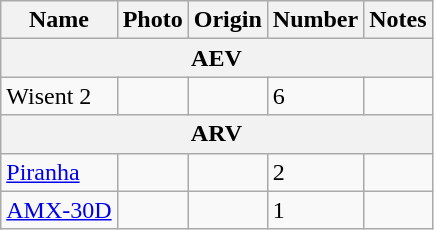<table class="wikitable">
<tr>
<th>Name</th>
<th>Photo</th>
<th>Origin</th>
<th>Number</th>
<th>Notes</th>
</tr>
<tr>
<th colspan="5">AEV</th>
</tr>
<tr>
<td>Wisent 2</td>
<td></td>
<td></td>
<td>6</td>
<td></td>
</tr>
<tr>
<th colspan="5">ARV</th>
</tr>
<tr>
<td><a href='#'>Piranha</a></td>
<td></td>
<td></td>
<td>2</td>
<td></td>
</tr>
<tr>
<td><a href='#'>AMX-30D</a></td>
<td></td>
<td></td>
<td>1</td>
<td></td>
</tr>
</table>
